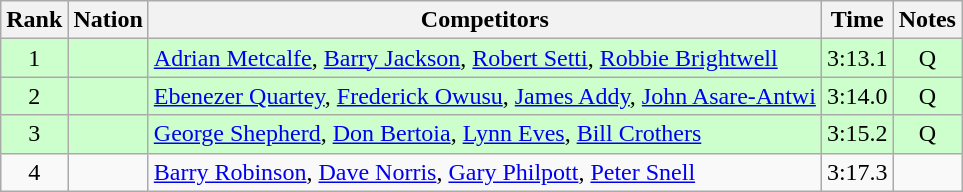<table class="wikitable sortable" style="text-align:center">
<tr>
<th>Rank</th>
<th>Nation</th>
<th>Competitors</th>
<th>Time</th>
<th>Notes</th>
</tr>
<tr bgcolor=ccffcc>
<td>1</td>
<td align=left></td>
<td align=left><a href='#'>Adrian Metcalfe</a>, <a href='#'>Barry Jackson</a>, <a href='#'>Robert Setti</a>, <a href='#'>Robbie Brightwell</a></td>
<td>3:13.1</td>
<td>Q</td>
</tr>
<tr bgcolor=ccffcc>
<td>2</td>
<td align=left></td>
<td align=left><a href='#'>Ebenezer Quartey</a>, <a href='#'>Frederick Owusu</a>, <a href='#'>James Addy</a>, <a href='#'>John Asare-Antwi</a></td>
<td>3:14.0</td>
<td>Q</td>
</tr>
<tr bgcolor=ccffcc>
<td>3</td>
<td align=left></td>
<td align=left><a href='#'>George Shepherd</a>, <a href='#'>Don Bertoia</a>, <a href='#'>Lynn Eves</a>, <a href='#'>Bill Crothers</a></td>
<td>3:15.2</td>
<td>Q</td>
</tr>
<tr>
<td>4</td>
<td align=left></td>
<td align=left><a href='#'>Barry Robinson</a>, <a href='#'>Dave Norris</a>, <a href='#'>Gary Philpott</a>, <a href='#'>Peter Snell</a></td>
<td>3:17.3</td>
<td></td>
</tr>
</table>
